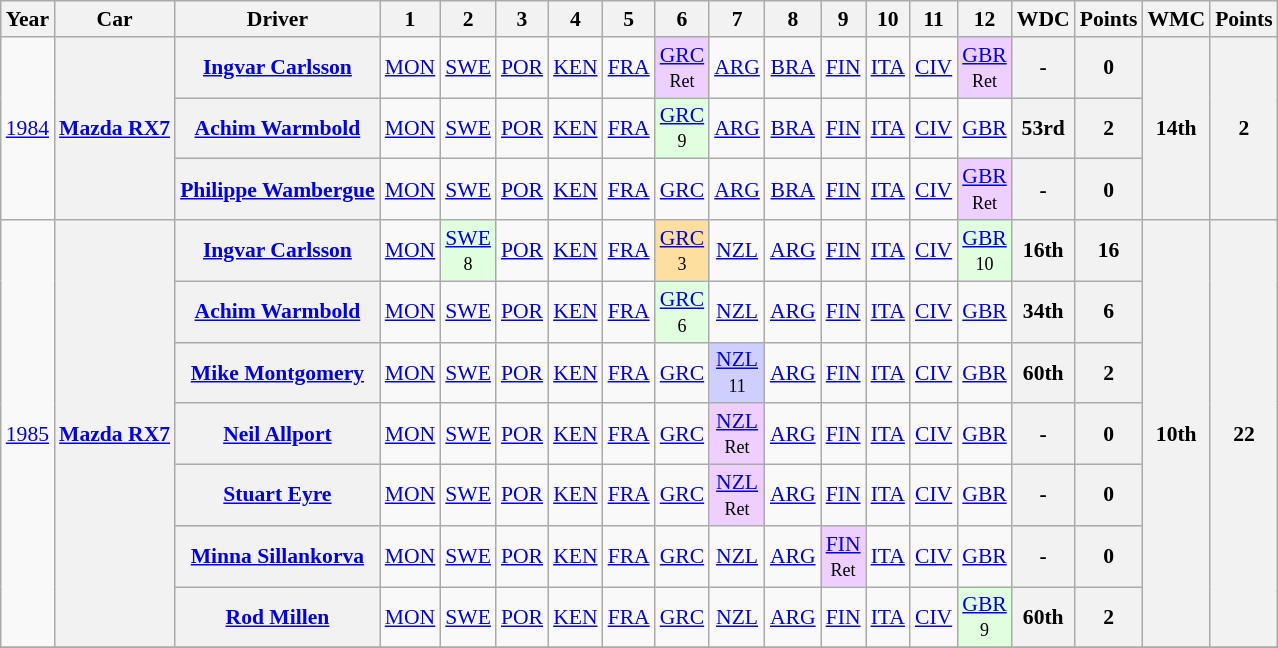<table class="wikitable" style="text-align:center; font-size:90%">
<tr>
<th>Year</th>
<th>Car</th>
<th>Driver</th>
<th>1</th>
<th>2</th>
<th>3</th>
<th>4</th>
<th>5</th>
<th>6</th>
<th>7</th>
<th>8</th>
<th>9</th>
<th>10</th>
<th>11</th>
<th>12</th>
<th>WDC</th>
<th>Points</th>
<th>WMC</th>
<th>Points</th>
</tr>
<tr>
<td rowspan="3"><a href='#'>1984</a></td>
<th rowspan="3"><a href='#'>Mazda RX7</a></th>
<th> <a href='#'>Ingvar Carlsson</a></th>
<td><a href='#'>MON</a></td>
<td><a href='#'>SWE</a></td>
<td><a href='#'>POR</a></td>
<td><a href='#'>KEN</a></td>
<td><a href='#'>FRA</a></td>
<td style="background:#EFCFFF;"><a href='#'>GRC</a><br><small>Ret</small></td>
<td><a href='#'>ARG</a></td>
<td><a href='#'>BRA</a></td>
<td><a href='#'>FIN</a></td>
<td><a href='#'>ITA</a></td>
<td><a href='#'>CIV</a></td>
<td style="background:#EFCFFF;"><a href='#'>GBR</a><br><small>Ret</small></td>
<th>-</th>
<th>0</th>
<th rowspan="3">14th</th>
<th rowspan="3">2</th>
</tr>
<tr>
<th> <a href='#'>Achim Warmbold</a></th>
<td><a href='#'>MON</a></td>
<td><a href='#'>SWE</a></td>
<td><a href='#'>POR</a></td>
<td><a href='#'>KEN</a></td>
<td><a href='#'>FRA</a></td>
<td style="background:#DFFFDF;"><a href='#'>GRC</a><br><small>9</small></td>
<td><a href='#'>ARG</a></td>
<td><a href='#'>BRA</a></td>
<td><a href='#'>FIN</a></td>
<td><a href='#'>ITA</a></td>
<td><a href='#'>CIV</a></td>
<td><a href='#'>GBR</a></td>
<th>53rd</th>
<th>2</th>
</tr>
<tr>
<th> <a href='#'>Philippe Wambergue</a></th>
<td><a href='#'>MON</a></td>
<td><a href='#'>SWE</a></td>
<td><a href='#'>POR</a></td>
<td><a href='#'>KEN</a></td>
<td><a href='#'>FRA</a></td>
<td><a href='#'>GRC</a></td>
<td><a href='#'>ARG</a></td>
<td><a href='#'>BRA</a></td>
<td><a href='#'>FIN</a></td>
<td><a href='#'>ITA</a></td>
<td><a href='#'>CIV</a></td>
<td style="background:#EFCFFF;"><a href='#'>GBR</a><br><small>Ret</small></td>
<th>-</th>
<th>0</th>
</tr>
<tr>
<td rowspan="7"><a href='#'>1985</a></td>
<th rowspan="7"><a href='#'>Mazda RX7</a></th>
<th> <a href='#'>Ingvar Carlsson</a></th>
<td><a href='#'>MON</a></td>
<td style="background:#DFFFDF;"><a href='#'>SWE</a><br><small>8</small></td>
<td><a href='#'>POR</a></td>
<td><a href='#'>KEN</a></td>
<td><a href='#'>FRA</a></td>
<td style="background:#FFDF9F;"><a href='#'>GRC</a><br><small>3</small></td>
<td><a href='#'>NZL</a></td>
<td><a href='#'>ARG</a></td>
<td><a href='#'>FIN</a></td>
<td><a href='#'>ITA</a></td>
<td><a href='#'>CIV</a></td>
<td style="background:#DFFFDF;"><a href='#'>GBR</a><br><small>10</small></td>
<th>16th</th>
<th>16</th>
<th rowspan="7">10th</th>
<th rowspan="7">22</th>
</tr>
<tr>
<th> <a href='#'>Achim Warmbold</a></th>
<td><a href='#'>MON</a></td>
<td><a href='#'>SWE</a></td>
<td><a href='#'>POR</a></td>
<td><a href='#'>KEN</a></td>
<td><a href='#'>FRA</a></td>
<td style="background:#DFFFDF;"><a href='#'>GRC</a><br><small>6</small></td>
<td><a href='#'>NZL</a></td>
<td><a href='#'>ARG</a></td>
<td><a href='#'>FIN</a></td>
<td><a href='#'>ITA</a></td>
<td><a href='#'>CIV</a></td>
<td><a href='#'>GBR</a></td>
<th>34th</th>
<th>6</th>
</tr>
<tr>
<th> <a href='#'>Mike Montgomery</a></th>
<td><a href='#'>MON</a></td>
<td><a href='#'>SWE</a></td>
<td><a href='#'>POR</a></td>
<td><a href='#'>KEN</a></td>
<td><a href='#'>FRA</a></td>
<td><a href='#'>GRC</a></td>
<td style="background:#CFCFFF;"><a href='#'>NZL</a><br><small>11</small></td>
<td><a href='#'>ARG</a></td>
<td><a href='#'>FIN</a></td>
<td><a href='#'>ITA</a></td>
<td><a href='#'>CIV</a></td>
<td><a href='#'>GBR</a></td>
<th>60th</th>
<th>2</th>
</tr>
<tr>
<th> <a href='#'>Neil Allport</a></th>
<td><a href='#'>MON</a></td>
<td><a href='#'>SWE</a></td>
<td><a href='#'>POR</a></td>
<td><a href='#'>KEN</a></td>
<td><a href='#'>FRA</a></td>
<td><a href='#'>GRC</a></td>
<td style="background:#EFCFFF;"><a href='#'>NZL</a><br><small>Ret</small></td>
<td><a href='#'>ARG</a></td>
<td><a href='#'>FIN</a></td>
<td><a href='#'>ITA</a></td>
<td><a href='#'>CIV</a></td>
<td><a href='#'>GBR</a></td>
<th>-</th>
<th>0</th>
</tr>
<tr>
<th> <a href='#'>Stuart Eyre</a></th>
<td><a href='#'>MON</a></td>
<td><a href='#'>SWE</a></td>
<td><a href='#'>POR</a></td>
<td><a href='#'>KEN</a></td>
<td><a href='#'>FRA</a></td>
<td><a href='#'>GRC</a></td>
<td style="background:#EFCFFF;"><a href='#'>NZL</a><br><small>Ret</small></td>
<td><a href='#'>ARG</a></td>
<td><a href='#'>FIN</a></td>
<td><a href='#'>ITA</a></td>
<td><a href='#'>CIV</a></td>
<td><a href='#'>GBR</a></td>
<th>-</th>
<th>0</th>
</tr>
<tr>
<th> <a href='#'>Minna Sillankorva</a></th>
<td><a href='#'>MON</a></td>
<td><a href='#'>SWE</a></td>
<td><a href='#'>POR</a></td>
<td><a href='#'>KEN</a></td>
<td><a href='#'>FRA</a></td>
<td><a href='#'>GRC</a></td>
<td><a href='#'>NZL</a></td>
<td><a href='#'>ARG</a></td>
<td style="background:#EFCFFF;"><a href='#'>FIN</a><br><small>Ret</small></td>
<td><a href='#'>ITA</a></td>
<td><a href='#'>CIV</a></td>
<td><a href='#'>GBR</a></td>
<th>-</th>
<th>0</th>
</tr>
<tr>
<th> <a href='#'>Rod Millen</a></th>
<td><a href='#'>MON</a></td>
<td><a href='#'>SWE</a></td>
<td><a href='#'>POR</a></td>
<td><a href='#'>KEN</a></td>
<td><a href='#'>FRA</a></td>
<td><a href='#'>GRC</a></td>
<td><a href='#'>NZL</a></td>
<td><a href='#'>ARG</a></td>
<td><a href='#'>FIN</a></td>
<td><a href='#'>ITA</a></td>
<td><a href='#'>CIV</a></td>
<td style="background:#DFFFDF;"><a href='#'>GBR</a><br><small>9</small></td>
<th>60th</th>
<th>2</th>
</tr>
<tr>
</tr>
</table>
